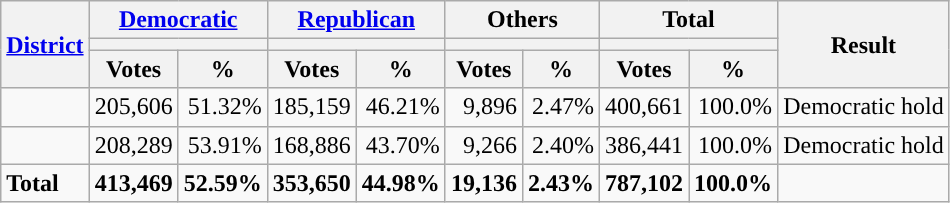<table class="wikitable plainrowheaders sortable" style="font-size:100%; text-align:right;">
<tr>
<th scope=col rowspan=3><a href='#'>District</a></th>
<th scope=col colspan=2><a href='#'>Democratic</a></th>
<th scope=col colspan=2><a href='#'>Republican</a></th>
<th scope=col colspan=2>Others</th>
<th scope=col colspan=2>Total</th>
<th scope=col rowspan=3>Result</th>
</tr>
<tr>
<th scope=col colspan=2 style="background:"></th>
<th scope=col colspan=2 style="background:"></th>
<th scope=col colspan=2></th>
<th scope=col colspan=2></th>
</tr>
<tr>
<th scope=col data-sort-type="number">Votes</th>
<th scope=col data-sort-type="number">%</th>
<th scope=col data-sort-type="number">Votes</th>
<th scope=col data-sort-type="number">%</th>
<th scope=col data-sort-type="number">Votes</th>
<th scope=col data-sort-type="number">%</th>
<th scope=col data-sort-type="number">Votes</th>
<th scope=col data-sort-type="number">%</th>
</tr>
<tr>
<td align=left></td>
<td>205,606</td>
<td>51.32%</td>
<td>185,159</td>
<td>46.21%</td>
<td>9,896</td>
<td>2.47%</td>
<td>400,661</td>
<td>100.0%</td>
<td align=left>Democratic hold</td>
</tr>
<tr>
<td align=left></td>
<td>208,289</td>
<td>53.91%</td>
<td>168,886</td>
<td>43.70%</td>
<td>9,266</td>
<td>2.40%</td>
<td>386,441</td>
<td>100.0%</td>
<td align=left>Democratic hold</td>
</tr>
<tr class="sortbottom" style="font-weight:bold">
<td align=left>Total</td>
<td>413,469</td>
<td>52.59%</td>
<td>353,650</td>
<td>44.98%</td>
<td>19,136</td>
<td>2.43%</td>
<td>787,102</td>
<td>100.0%</td>
<td></td>
</tr>
</table>
